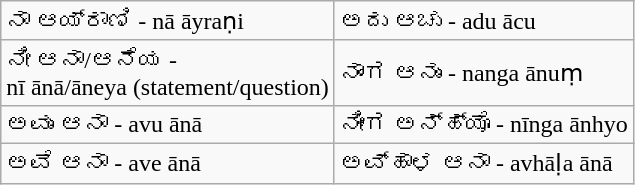<table class="wikitable mw-collapsible mw-collapsed">
<tr>
<td>ನಾ ಆಯ್ರಾಣಿ - nā āyraṇi</td>
<td>ಅದು ಆಚು - adu ācu</td>
</tr>
<tr>
<td>ನೀ ಆನಾ/ಆನೆಯ -<br>nī ānā/āneya (statement/question)</td>
<td>ನಾಂಗ ಆನುಂ - nanga ānuṃ</td>
</tr>
<tr>
<td>ಅವುಂ ಆನಾ - avu ānā</td>
<td>ನೀಂಗ ಅನ್ಹ್ಯೊ - nīnga ānhyo</td>
</tr>
<tr>
<td>ಅವೆ ಆನಾ - ave ānā</td>
<td>ಅವ್ಹಾಳ ಆನಾ - avhāḷa ānā</td>
</tr>
</table>
